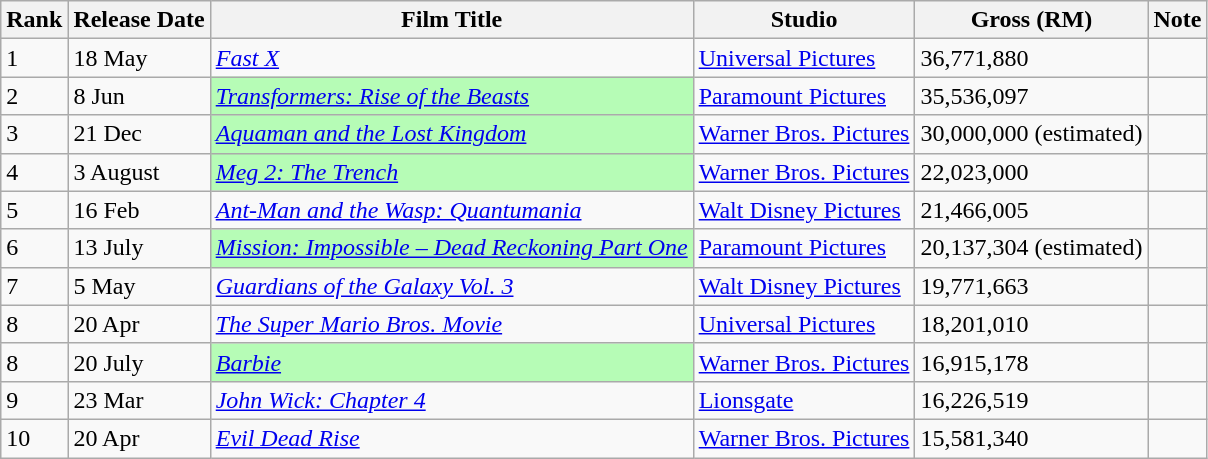<table class="wikitable">
<tr>
<th>Rank</th>
<th>Release Date</th>
<th>Film Title</th>
<th>Studio</th>
<th>Gross (RM)</th>
<th>Note</th>
</tr>
<tr>
<td>1</td>
<td>18 May</td>
<td><em><a href='#'>Fast X</a></em></td>
<td><a href='#'>Universal Pictures</a></td>
<td>36,771,880</td>
<td></td>
</tr>
<tr>
<td>2</td>
<td>8 Jun</td>
<td bgcolor=#b6fcb6><em><a href='#'>Transformers: Rise of the Beasts</a></em></td>
<td><a href='#'>Paramount Pictures</a></td>
<td>35,536,097</td>
<td></td>
</tr>
<tr>
<td>3</td>
<td>21 Dec</td>
<td bgcolor=#b6fcb6><em><a href='#'>Aquaman and the Lost Kingdom</a></em></td>
<td><a href='#'>Warner Bros. Pictures</a></td>
<td>30,000,000 (estimated)</td>
<td></td>
</tr>
<tr>
<td>4</td>
<td>3 August</td>
<td bgcolor=#b6fcb6><em><a href='#'>Meg 2: The Trench</a></em></td>
<td><a href='#'>Warner Bros. Pictures</a></td>
<td>22,023,000</td>
<td></td>
</tr>
<tr>
<td>5</td>
<td>16 Feb</td>
<td><em><a href='#'>Ant-Man and the Wasp: Quantumania</a></em></td>
<td><a href='#'>Walt Disney Pictures</a></td>
<td>21,466,005</td>
<td></td>
</tr>
<tr>
<td>6</td>
<td>13 July</td>
<td bgcolor=#b6fcb6><em><a href='#'>Mission: Impossible – Dead Reckoning Part One</a></em></td>
<td><a href='#'>Paramount Pictures</a></td>
<td>20,137,304 (estimated)</td>
<td></td>
</tr>
<tr>
<td>7</td>
<td>5 May</td>
<td><em><a href='#'>Guardians of the Galaxy Vol. 3</a></em></td>
<td><a href='#'>Walt Disney Pictures</a></td>
<td>19,771,663</td>
<td></td>
</tr>
<tr>
<td>8</td>
<td>20 Apr</td>
<td><em><a href='#'>The Super Mario Bros. Movie</a></em></td>
<td><a href='#'>Universal Pictures</a></td>
<td>18,201,010</td>
<td></td>
</tr>
<tr>
<td>8</td>
<td>20 July</td>
<td bgcolor=#b6fcb6><em><a href='#'>Barbie</a></em></td>
<td><a href='#'>Warner Bros. Pictures</a></td>
<td>16,915,178</td>
<td></td>
</tr>
<tr>
<td>9</td>
<td>23 Mar</td>
<td><em><a href='#'>John Wick: Chapter 4</a></em></td>
<td><a href='#'>Lionsgate</a></td>
<td>16,226,519</td>
<td></td>
</tr>
<tr>
<td>10</td>
<td>20 Apr</td>
<td><em><a href='#'>Evil Dead Rise</a></em></td>
<td><a href='#'>Warner Bros. Pictures</a></td>
<td>15,581,340</td>
<td></td>
</tr>
</table>
